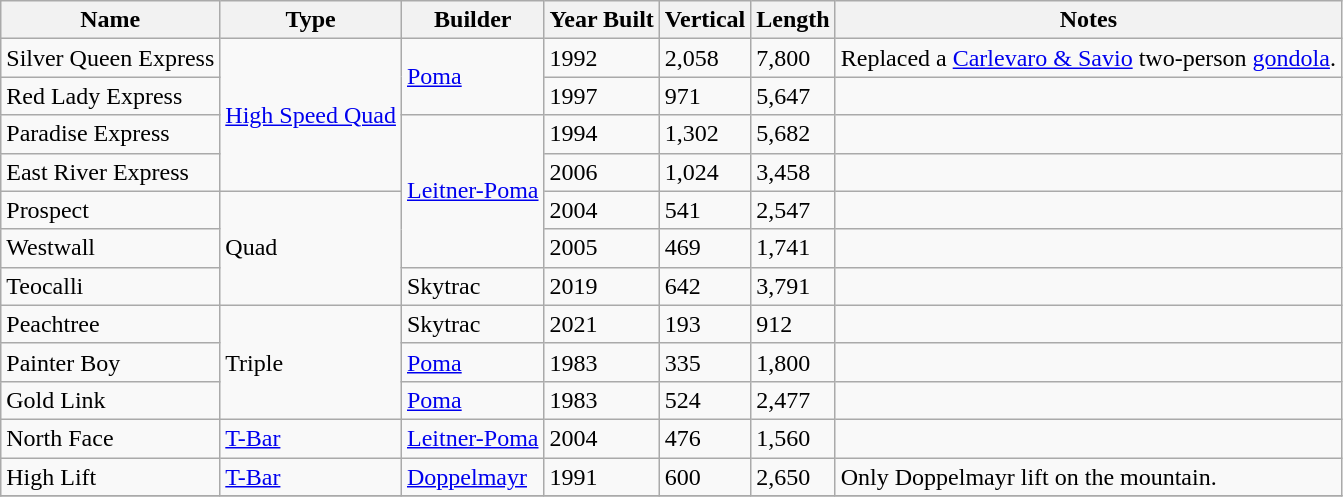<table class="wikitable">
<tr>
<th>Name</th>
<th>Type</th>
<th>Builder</th>
<th>Year Built</th>
<th>Vertical<br></th>
<th>Length<br></th>
<th>Notes</th>
</tr>
<tr>
<td>Silver Queen Express</td>
<td rowspan="4"><a href='#'>High Speed Quad</a></td>
<td rowspan="2"><a href='#'>Poma</a></td>
<td>1992</td>
<td>2,058</td>
<td>7,800</td>
<td>Replaced a <a href='#'>Carlevaro & Savio</a> two-person <a href='#'>gondola</a>.</td>
</tr>
<tr>
<td>Red Lady Express</td>
<td>1997</td>
<td>971</td>
<td>5,647</td>
<td></td>
</tr>
<tr>
<td>Paradise Express</td>
<td rowspan="4"><a href='#'>Leitner-Poma</a></td>
<td>1994</td>
<td>1,302</td>
<td>5,682</td>
<td></td>
</tr>
<tr>
<td>East River Express</td>
<td>2006</td>
<td>1,024</td>
<td>3,458</td>
<td></td>
</tr>
<tr>
<td>Prospect</td>
<td rowspan="3">Quad</td>
<td>2004</td>
<td>541</td>
<td>2,547</td>
<td></td>
</tr>
<tr>
<td>Westwall</td>
<td>2005</td>
<td>469</td>
<td>1,741</td>
<td></td>
</tr>
<tr>
<td>Teocalli</td>
<td>Skytrac</td>
<td>2019</td>
<td>642</td>
<td>3,791</td>
<td></td>
</tr>
<tr>
<td>Peachtree</td>
<td rowspan="3">Triple</td>
<td>Skytrac</td>
<td>2021</td>
<td>193</td>
<td>912</td>
<td></td>
</tr>
<tr>
<td>Painter Boy</td>
<td><a href='#'>Poma</a></td>
<td>1983</td>
<td>335</td>
<td>1,800</td>
<td></td>
</tr>
<tr>
<td>Gold Link</td>
<td><a href='#'>Poma</a></td>
<td>1983</td>
<td>524</td>
<td>2,477</td>
<td></td>
</tr>
<tr>
<td>North Face</td>
<td><a href='#'>T-Bar</a></td>
<td><a href='#'>Leitner-Poma</a></td>
<td>2004</td>
<td>476</td>
<td>1,560</td>
<td></td>
</tr>
<tr>
<td>High Lift</td>
<td><a href='#'>T-Bar</a></td>
<td><a href='#'>Doppelmayr</a></td>
<td>1991</td>
<td>600</td>
<td>2,650</td>
<td>Only Doppelmayr lift on the mountain.</td>
</tr>
<tr>
</tr>
</table>
